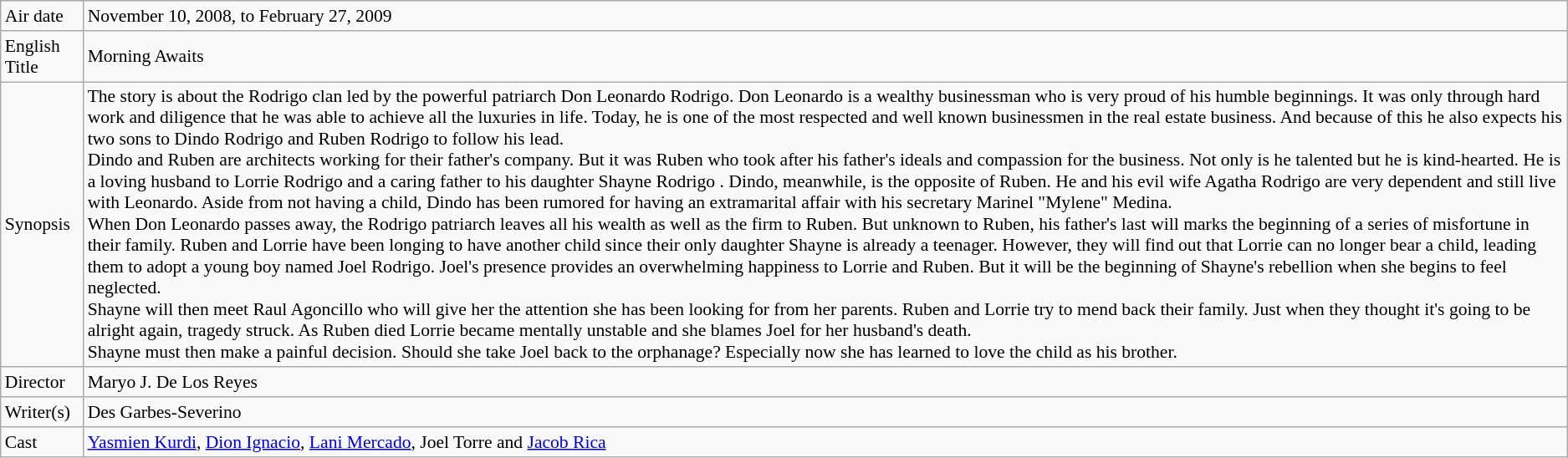<table class="wikitable" style="font-size:90%;">
<tr>
<td>Air date</td>
<td>November 10, 2008, to February 27, 2009</td>
</tr>
<tr>
<td>English Title</td>
<td>Morning Awaits</td>
</tr>
<tr>
<td>Synopsis</td>
<td>The story is about the Rodrigo clan led by the powerful patriarch Don Leonardo Rodrigo. Don Leonardo is a wealthy businessman who is very proud of his humble beginnings. It was only through hard work and diligence that he was able to achieve all the luxuries in life. Today, he is one of the most respected and well known businessmen in the real estate business. And because of this he also expects his two sons to Dindo Rodrigo and Ruben Rodrigo to follow his lead.<br>Dindo and Ruben are architects working for their father's company. But it was Ruben who took after his father's ideals and compassion for the business. Not only is he talented but he is kind-hearted. He is a loving husband to Lorrie Rodrigo and a caring father to his daughter Shayne Rodrigo . Dindo, meanwhile, is the opposite of Ruben. He and his evil wife Agatha Rodrigo are very dependent and still live with Leonardo. Aside from not having a child, Dindo has been rumored for having an extramarital affair with his secretary Marinel "Mylene" Medina.<br>When Don Leonardo passes away, the Rodrigo patriarch leaves all his wealth as well as the firm to Ruben. But unknown to Ruben, his father's last will marks the beginning of a series of misfortune in their family. Ruben and Lorrie have been longing to have another child since their only daughter Shayne is already a teenager. However, they will find out that Lorrie can no longer bear a child, leading them to adopt a young boy named Joel Rodrigo. Joel's presence provides an overwhelming happiness to Lorrie and Ruben. But it will be the beginning of Shayne's rebellion when she begins to feel neglected.<br>Shayne will then meet Raul Agoncillo who will give her the attention she has been looking for from her parents. Ruben and Lorrie try to mend back their family. Just when they thought it's going to be alright again, tragedy struck. As Ruben died Lorrie became mentally unstable and she blames Joel for her husband's death.<br>Shayne must then make a painful decision. Should she take Joel back to the orphanage? Especially now she has learned to love the child as his brother.</td>
</tr>
<tr>
<td>Director</td>
<td>Maryo J. De Los Reyes</td>
</tr>
<tr>
<td>Writer(s)</td>
<td>Des Garbes-Severino</td>
</tr>
<tr>
<td>Cast</td>
<td><a href='#'>Yasmien Kurdi</a>, <a href='#'>Dion Ignacio</a>, <a href='#'>Lani Mercado</a>, Joel Torre and <a href='#'>Jacob Rica</a></td>
</tr>
</table>
